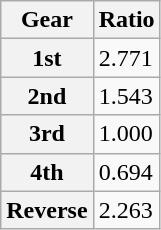<table class="wikitable" border="1">
<tr>
<th>Gear</th>
<th>Ratio</th>
</tr>
<tr>
<th>1st</th>
<td>2.771</td>
</tr>
<tr>
<th>2nd</th>
<td>1.543</td>
</tr>
<tr>
<th>3rd</th>
<td>1.000</td>
</tr>
<tr>
<th>4th</th>
<td>0.694</td>
</tr>
<tr>
<th>Reverse</th>
<td>2.263</td>
</tr>
</table>
